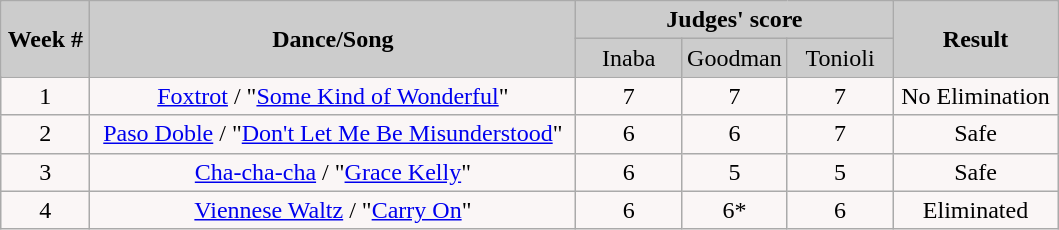<table class="wikitable">
<tr style="text-align: center; background:#ccc;">
<td rowspan="2"><strong>Week #</strong></td>
<td rowspan="2"><strong>Dance/Song</strong></td>
<td colspan="3"><strong>Judges' score</strong></td>
<td rowspan="2"><strong>Result</strong></td>
</tr>
<tr style="text-align: center; background:#ccc;">
<td style="width:10%; ">Inaba</td>
<td style="width:10%; ">Goodman</td>
<td style="width:10%; ">Tonioli</td>
</tr>
<tr>
<td style="text-align: center; background:#faf6f6;">1</td>
<td style="text-align: center; background:#faf6f6;"><a href='#'>Foxtrot</a> / "<a href='#'>Some Kind of Wonderful</a>"</td>
<td style="text-align: center; background:#faf6f6;">7</td>
<td style="text-align: center; background:#faf6f6;">7</td>
<td style="text-align: center; background:#faf6f6;">7</td>
<td style="text-align: center; background:#faf6f6;">No Elimination</td>
</tr>
<tr>
<td style="text-align: center; background:#faf6f6;">2</td>
<td style="text-align: center; background:#faf6f6;"><a href='#'>Paso Doble</a> / "<a href='#'>Don't Let Me Be Misunderstood</a>"</td>
<td style="text-align: center; background:#faf6f6;">6</td>
<td style="text-align: center; background:#faf6f6;">6</td>
<td style="text-align: center; background:#faf6f6;">7</td>
<td style="text-align: center; background:#faf6f6;">Safe</td>
</tr>
<tr>
<td style="text-align: center; background:#faf6f6;">3</td>
<td style="text-align: center; background:#faf6f6;"><a href='#'>Cha-cha-cha</a> / "<a href='#'>Grace Kelly</a>"</td>
<td style="text-align: center; background:#faf6f6;">6</td>
<td style="text-align: center; background:#faf6f6;">5</td>
<td style="text-align: center; background:#faf6f6;">5</td>
<td style="text-align: center; background:#faf6f6;">Safe</td>
</tr>
<tr>
<td style="text-align: center; background:#faf6f6;">4</td>
<td style="text-align: center; background:#faf6f6;"><a href='#'>Viennese Waltz</a> / "<a href='#'>Carry On</a>"</td>
<td style="text-align: center; background:#faf6f6;">6</td>
<td style="text-align: center; background:#faf6f6;">6*</td>
<td style="text-align: center; background:#faf6f6;">6</td>
<td style="text-align: center; background:#faf6f6;">Eliminated</td>
</tr>
</table>
